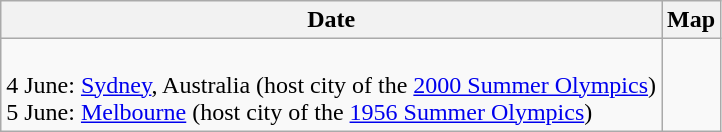<table class="wikitable">
<tr>
<th>Date</th>
<th>Map</th>
</tr>
<tr>
<td><br>4 June: <a href='#'>Sydney</a>, Australia (host city of the <a href='#'>2000 Summer Olympics</a>)<br>
5 June: <a href='#'>Melbourne</a> (host city of the <a href='#'>1956 Summer Olympics</a>)</td>
<td></td>
</tr>
</table>
